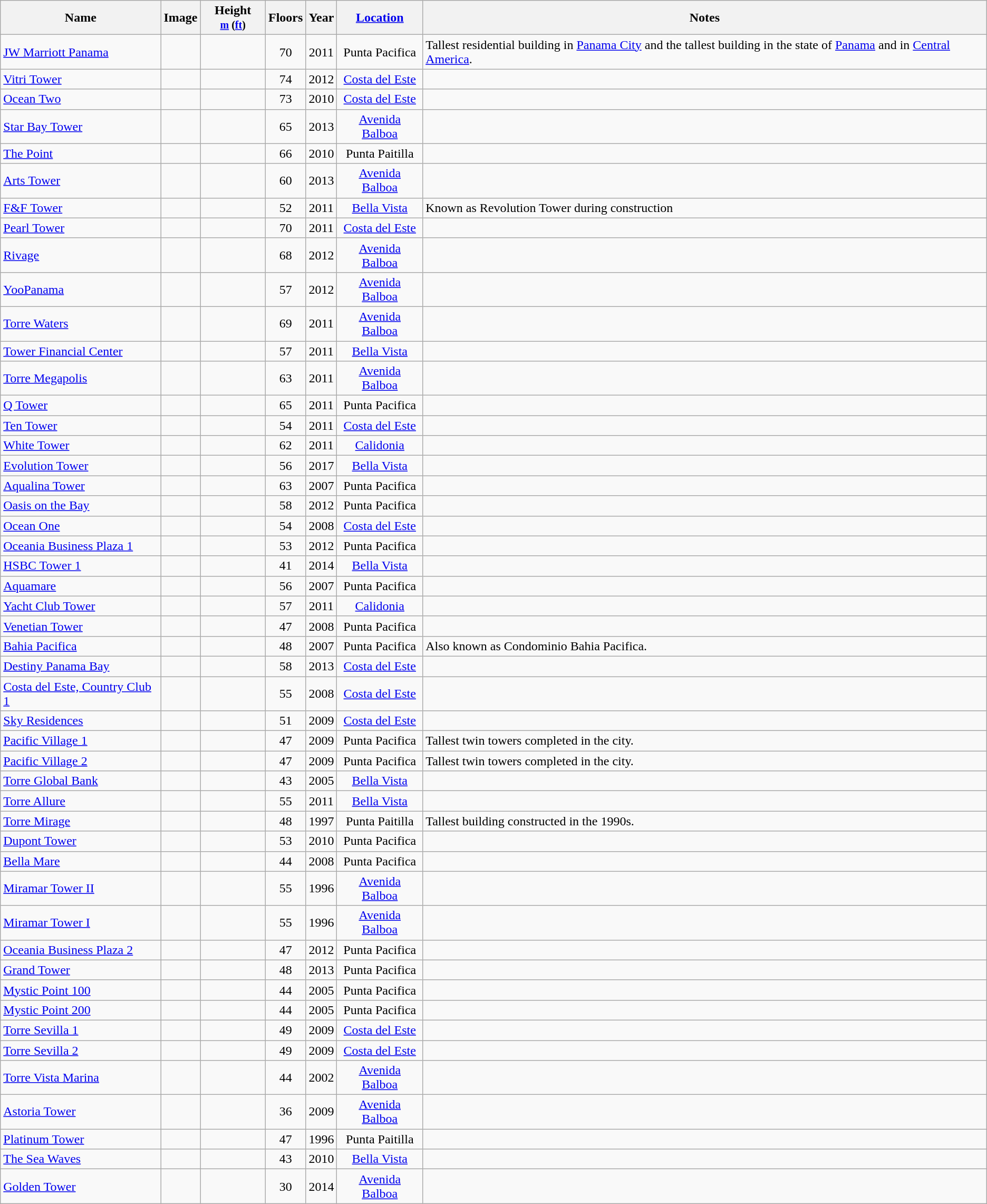<table class="wikitable sortable static-row-numbers">
<tr>
<th>Name</th>
<th class="unsortable">Image</th>
<th width="75px">Height<br><small><a href='#'>m</a> (<a href='#'>ft</a>)</small></th>
<th>Floors</th>
<th>Year</th>
<th><a href='#'>Location</a></th>
<th class="unsortable">Notes</th>
</tr>
<tr>
<td><a href='#'>JW Marriott Panama</a></td>
<td></td>
<td align="center"></td>
<td align="center">70</td>
<td align="center">2011</td>
<td align="center">Punta Pacifica<br></td>
<td>Tallest residential building in <a href='#'>Panama City</a> and the tallest building in the state of <a href='#'>Panama</a> and in <a href='#'>Central America</a>.</td>
</tr>
<tr>
<td><a href='#'>Vitri Tower</a></td>
<td></td>
<td align="center"></td>
<td align="center">74</td>
<td align="center">2012</td>
<td align="center"><a href='#'>Costa del Este</a><br></td>
<td></td>
</tr>
<tr>
<td><a href='#'>Ocean Two</a></td>
<td></td>
<td align="center"></td>
<td align="center">73</td>
<td align="center">2010</td>
<td align="center"><a href='#'>Costa del Este</a><br></td>
<td></td>
</tr>
<tr>
<td><a href='#'>Star Bay Tower</a></td>
<td></td>
<td align="center"></td>
<td align="center">65</td>
<td align="center">2013</td>
<td align="center"><a href='#'>Avenida Balboa</a><br></td>
<td></td>
</tr>
<tr>
<td><a href='#'>The Point</a></td>
<td></td>
<td align="center"></td>
<td align="center">66</td>
<td align="center">2010</td>
<td align="center">Punta Paitilla<br></td>
<td></td>
</tr>
<tr>
<td><a href='#'>Arts Tower</a></td>
<td></td>
<td align="center"></td>
<td align="center">60</td>
<td align="center">2013</td>
<td align="center"><a href='#'>Avenida Balboa</a><br></td>
<td></td>
</tr>
<tr>
<td><a href='#'>F&F Tower</a></td>
<td></td>
<td align="center"></td>
<td align="center">52</td>
<td align="center">2011</td>
<td align="center"><a href='#'>Bella Vista</a><br></td>
<td>Known as Revolution Tower during construction</td>
</tr>
<tr>
<td><a href='#'>Pearl Tower</a></td>
<td></td>
<td align="center"></td>
<td align="center">70</td>
<td align="center">2011</td>
<td align="center"><a href='#'>Costa del Este</a><br></td>
<td></td>
</tr>
<tr>
<td><a href='#'>Rivage</a></td>
<td></td>
<td align="center"></td>
<td align="center">68</td>
<td align="center">2012</td>
<td align="center"><a href='#'>Avenida Balboa</a><br></td>
<td></td>
</tr>
<tr>
<td><a href='#'>YooPanama</a></td>
<td></td>
<td align="center"></td>
<td align="center">57</td>
<td align="center">2012</td>
<td align="center"><a href='#'>Avenida Balboa</a><br></td>
<td></td>
</tr>
<tr>
<td><a href='#'>Torre Waters</a></td>
<td></td>
<td align="center"></td>
<td align="center">69</td>
<td align="center">2011</td>
<td align="center"><a href='#'>Avenida Balboa</a><br></td>
<td></td>
</tr>
<tr>
<td><a href='#'>Tower Financial Center</a></td>
<td></td>
<td align="center"></td>
<td align="center">57</td>
<td align="center">2011</td>
<td align="center"><a href='#'>Bella Vista</a><br></td>
<td></td>
</tr>
<tr>
<td><a href='#'>Torre Megapolis</a></td>
<td></td>
<td align="center"></td>
<td align="center">63</td>
<td align="center">2011</td>
<td align="center"><a href='#'>Avenida Balboa</a><br></td>
<td></td>
</tr>
<tr>
<td><a href='#'>Q Tower</a></td>
<td></td>
<td align="center"></td>
<td align="center">65</td>
<td align="center">2011</td>
<td align="center">Punta Pacifica<br></td>
<td></td>
</tr>
<tr>
<td><a href='#'>Ten Tower</a></td>
<td></td>
<td align="center"></td>
<td align="center">54</td>
<td align="center">2011</td>
<td align="center"><a href='#'>Costa del Este</a><br></td>
<td></td>
</tr>
<tr>
<td><a href='#'>White Tower</a></td>
<td></td>
<td align="center"></td>
<td align="center">62</td>
<td align="center">2011</td>
<td align="center"><a href='#'>Calidonia</a><br></td>
<td></td>
</tr>
<tr>
<td><a href='#'>Evolution Tower</a></td>
<td></td>
<td align="center"></td>
<td align="center">56</td>
<td align="center">2017</td>
<td align="center"><a href='#'>Bella Vista</a><br></td>
<td></td>
</tr>
<tr>
<td><a href='#'>Aqualina Tower</a></td>
<td></td>
<td align="center"></td>
<td align="center">63</td>
<td align="center">2007</td>
<td align="center">Punta Pacifica<br></td>
<td></td>
</tr>
<tr>
<td><a href='#'>Oasis on the Bay</a></td>
<td></td>
<td align="center"></td>
<td align="center">58</td>
<td align="center">2012</td>
<td align="center">Punta Pacifica<br></td>
<td></td>
</tr>
<tr>
<td><a href='#'>Ocean One</a></td>
<td></td>
<td align="center"></td>
<td align="center">54</td>
<td align="center">2008</td>
<td align="center"><a href='#'>Costa del Este</a><br></td>
<td></td>
</tr>
<tr>
<td><a href='#'>Oceania Business Plaza 1</a></td>
<td></td>
<td align="center"></td>
<td align="center">53</td>
<td align="center">2012</td>
<td align="center">Punta Pacifica<br></td>
<td></td>
</tr>
<tr>
<td><a href='#'>HSBC Tower 1</a></td>
<td></td>
<td align="center"></td>
<td align="center">41</td>
<td align="center">2014</td>
<td align="center"><a href='#'>Bella Vista</a><br></td>
<td></td>
</tr>
<tr>
<td><a href='#'>Aquamare</a></td>
<td></td>
<td align="center"></td>
<td align="center">56</td>
<td align="center">2007</td>
<td align="center">Punta Pacifica<br></td>
<td></td>
</tr>
<tr>
<td><a href='#'>Yacht Club Tower</a></td>
<td></td>
<td align="center"></td>
<td align="center">57</td>
<td align="center">2011</td>
<td align="center"><a href='#'>Calidonia</a><br></td>
<td></td>
</tr>
<tr>
<td><a href='#'>Venetian Tower</a></td>
<td></td>
<td align="center"></td>
<td align="center">47</td>
<td align="center">2008</td>
<td align="center">Punta Pacifica<br></td>
<td></td>
</tr>
<tr>
<td><a href='#'>Bahia Pacifica</a></td>
<td></td>
<td align="center"></td>
<td align="center">48</td>
<td align="center">2007</td>
<td align="center">Punta Pacifica<br></td>
<td>Also known as Condominio Bahia Pacifica.</td>
</tr>
<tr>
<td><a href='#'>Destiny Panama Bay</a></td>
<td></td>
<td align="center"></td>
<td align="center">58</td>
<td align="center">2013</td>
<td align="center"><a href='#'>Costa del Este</a><br></td>
<td></td>
</tr>
<tr>
<td><a href='#'>Costa del Este, Country Club 1</a></td>
<td></td>
<td align="center"></td>
<td align="center">55</td>
<td align="center">2008</td>
<td align="center"><a href='#'>Costa del Este</a><br></td>
<td></td>
</tr>
<tr>
<td><a href='#'>Sky Residences</a></td>
<td></td>
<td align="center"></td>
<td align="center">51</td>
<td align="center">2009</td>
<td align="center"><a href='#'>Costa del Este</a><br></td>
<td></td>
</tr>
<tr>
<td><a href='#'>Pacific Village 1</a></td>
<td></td>
<td align="center"></td>
<td align="center">47</td>
<td align="center">2009</td>
<td align="center">Punta Pacifica<br></td>
<td>Tallest twin towers completed in the city.</td>
</tr>
<tr>
<td><a href='#'>Pacific Village 2</a></td>
<td></td>
<td align="center"></td>
<td align="center">47</td>
<td align="center">2009</td>
<td align="center">Punta Pacifica<br></td>
<td>Tallest twin towers completed in the city.</td>
</tr>
<tr>
<td><a href='#'>Torre Global Bank</a></td>
<td></td>
<td align="center"></td>
<td align="center">43</td>
<td align="center">2005</td>
<td align="center"><a href='#'>Bella Vista</a><br></td>
<td></td>
</tr>
<tr>
<td><a href='#'>Torre Allure</a></td>
<td></td>
<td align="center"></td>
<td align="center">55</td>
<td align="center">2011</td>
<td align="center"><a href='#'>Bella Vista</a><br></td>
<td></td>
</tr>
<tr>
<td><a href='#'>Torre Mirage</a></td>
<td></td>
<td align="center"></td>
<td align="center">48</td>
<td align="center">1997</td>
<td align="center">Punta Paitilla<br></td>
<td>Tallest building constructed in the 1990s.</td>
</tr>
<tr>
<td><a href='#'>Dupont Tower</a></td>
<td></td>
<td align="center"></td>
<td align="center">53</td>
<td align="center">2010</td>
<td align="center">Punta Pacifica<br></td>
<td></td>
</tr>
<tr>
<td><a href='#'>Bella Mare</a></td>
<td></td>
<td align="center"></td>
<td align="center">44</td>
<td align="center">2008</td>
<td align="center">Punta Pacifica<br></td>
<td></td>
</tr>
<tr>
<td><a href='#'>Miramar Tower II</a></td>
<td></td>
<td align="center"></td>
<td align="center">55</td>
<td align="center">1996</td>
<td align="center"><a href='#'>Avenida Balboa</a><br></td>
<td></td>
</tr>
<tr>
<td><a href='#'>Miramar Tower I</a></td>
<td></td>
<td align="center"></td>
<td align="center">55</td>
<td align="center">1996</td>
<td align="center"><a href='#'>Avenida Balboa</a><br></td>
<td></td>
</tr>
<tr>
<td><a href='#'>Oceania Business Plaza 2</a></td>
<td></td>
<td align="center"></td>
<td align="center">47</td>
<td align="center">2012</td>
<td align="center">Punta Pacifica<br></td>
<td></td>
</tr>
<tr>
<td><a href='#'>Grand Tower</a></td>
<td></td>
<td align="center"></td>
<td align="center">48</td>
<td align="center">2013</td>
<td align="center">Punta Pacifica<br></td>
<td></td>
</tr>
<tr>
<td><a href='#'>Mystic Point 100</a></td>
<td></td>
<td align="center"></td>
<td align="center">44</td>
<td align="center">2005</td>
<td align="center">Punta Pacifica<br></td>
<td></td>
</tr>
<tr>
<td><a href='#'>Mystic Point 200</a></td>
<td></td>
<td align="center"></td>
<td align="center">44</td>
<td align="center">2005</td>
<td align="center">Punta Pacifica<br></td>
<td></td>
</tr>
<tr>
<td><a href='#'>Torre Sevilla 1</a></td>
<td></td>
<td align="center"></td>
<td align="center">49</td>
<td align="center">2009</td>
<td align="center"><a href='#'>Costa del Este</a><br></td>
<td></td>
</tr>
<tr>
<td><a href='#'>Torre Sevilla 2</a></td>
<td></td>
<td align="center"></td>
<td align="center">49</td>
<td align="center">2009</td>
<td align="center"><a href='#'>Costa del Este</a><br></td>
<td></td>
</tr>
<tr>
<td><a href='#'>Torre Vista Marina</a></td>
<td></td>
<td align="center"></td>
<td align="center">44</td>
<td align="center">2002</td>
<td align="center"><a href='#'>Avenida Balboa</a><br></td>
<td></td>
</tr>
<tr>
<td><a href='#'>Astoria Tower</a></td>
<td></td>
<td align="center"></td>
<td align="center">36</td>
<td align="center">2009</td>
<td align="center"><a href='#'>Avenida Balboa</a><br></td>
<td></td>
</tr>
<tr>
<td><a href='#'>Platinum Tower</a></td>
<td></td>
<td align="center"></td>
<td align="center">47</td>
<td align="center">1996</td>
<td align="center">Punta Paitilla<br></td>
<td></td>
</tr>
<tr>
<td><a href='#'>The Sea Waves</a></td>
<td></td>
<td align="center"></td>
<td align="center">43</td>
<td align="center">2010</td>
<td align="center"><a href='#'>Bella Vista</a><br></td>
<td></td>
</tr>
<tr>
<td><a href='#'>Golden Tower</a></td>
<td></td>
<td align="center"></td>
<td align="center">30</td>
<td align="center">2014</td>
<td align="center"><a href='#'>Avenida Balboa</a><br></td>
<td></td>
</tr>
</table>
